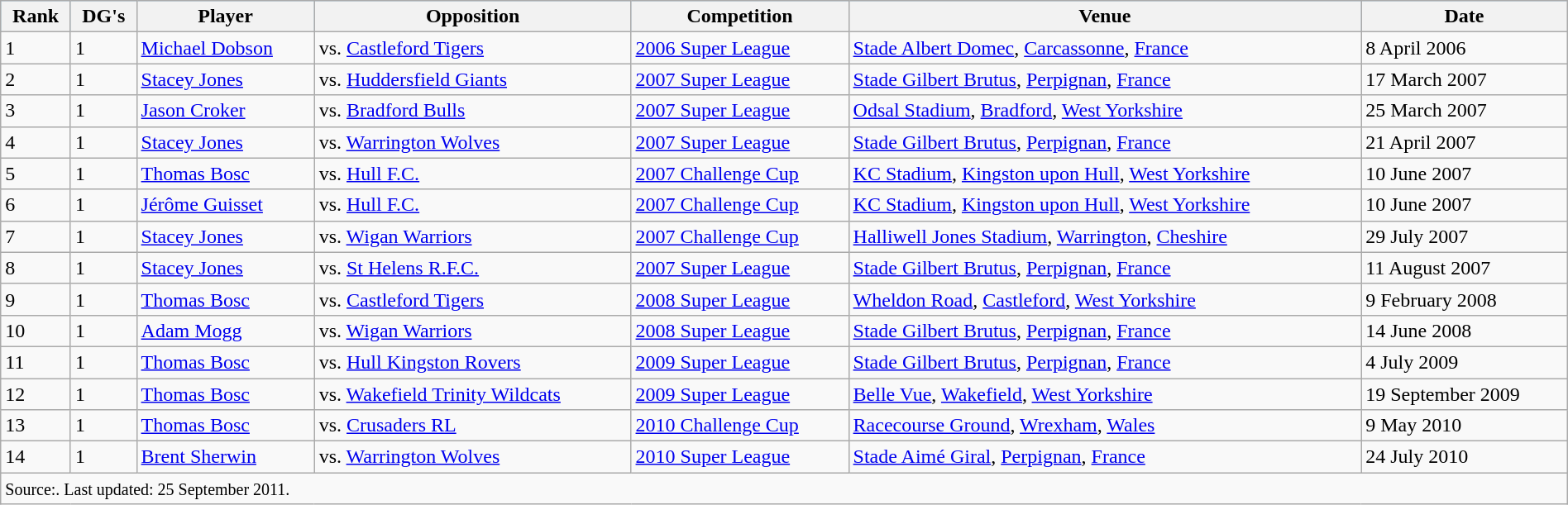<table class="wikitable" style="width:100%;">
<tr style="background:#87cefa;">
<th>Rank</th>
<th>DG's</th>
<th>Player</th>
<th>Opposition</th>
<th>Competition</th>
<th>Venue</th>
<th>Date</th>
</tr>
<tr>
<td>1</td>
<td>1</td>
<td> <a href='#'>Michael Dobson</a></td>
<td>vs. <a href='#'>Castleford Tigers</a></td>
<td><a href='#'>2006 Super League</a></td>
<td> <a href='#'>Stade Albert Domec</a>, <a href='#'>Carcassonne</a>, <a href='#'>France</a></td>
<td>8 April 2006</td>
</tr>
<tr>
<td>2</td>
<td>1</td>
<td> <a href='#'>Stacey Jones</a></td>
<td>vs. <a href='#'>Huddersfield Giants</a></td>
<td><a href='#'>2007 Super League</a></td>
<td> <a href='#'>Stade Gilbert Brutus</a>, <a href='#'>Perpignan</a>, <a href='#'>France</a></td>
<td>17 March 2007</td>
</tr>
<tr>
<td>3</td>
<td>1</td>
<td> <a href='#'>Jason Croker</a></td>
<td>vs. <a href='#'>Bradford Bulls</a></td>
<td><a href='#'>2007 Super League</a></td>
<td> <a href='#'>Odsal Stadium</a>, <a href='#'>Bradford</a>, <a href='#'>West Yorkshire</a></td>
<td>25 March 2007</td>
</tr>
<tr>
<td>4</td>
<td>1</td>
<td> <a href='#'>Stacey Jones</a></td>
<td>vs. <a href='#'>Warrington Wolves</a></td>
<td><a href='#'>2007 Super League</a></td>
<td> <a href='#'>Stade Gilbert Brutus</a>, <a href='#'>Perpignan</a>, <a href='#'>France</a></td>
<td>21 April 2007</td>
</tr>
<tr>
<td>5</td>
<td>1</td>
<td> <a href='#'>Thomas Bosc</a></td>
<td>vs. <a href='#'>Hull F.C.</a></td>
<td><a href='#'>2007 Challenge Cup</a></td>
<td> <a href='#'>KC Stadium</a>, <a href='#'>Kingston upon Hull</a>, <a href='#'>West Yorkshire</a></td>
<td>10 June 2007</td>
</tr>
<tr>
<td>6</td>
<td>1</td>
<td> <a href='#'>Jérôme Guisset</a></td>
<td>vs. <a href='#'>Hull F.C.</a></td>
<td><a href='#'>2007 Challenge Cup</a></td>
<td> <a href='#'>KC Stadium</a>, <a href='#'>Kingston upon Hull</a>, <a href='#'>West Yorkshire</a></td>
<td>10 June 2007</td>
</tr>
<tr>
<td>7</td>
<td>1</td>
<td> <a href='#'>Stacey Jones</a></td>
<td>vs. <a href='#'>Wigan Warriors</a></td>
<td><a href='#'>2007 Challenge Cup</a></td>
<td> <a href='#'>Halliwell Jones Stadium</a>, <a href='#'>Warrington</a>, <a href='#'>Cheshire</a></td>
<td>29 July 2007</td>
</tr>
<tr>
<td>8</td>
<td>1</td>
<td> <a href='#'>Stacey Jones</a></td>
<td>vs. <a href='#'>St Helens R.F.C.</a></td>
<td><a href='#'>2007 Super League</a></td>
<td> <a href='#'>Stade Gilbert Brutus</a>, <a href='#'>Perpignan</a>, <a href='#'>France</a></td>
<td>11 August 2007</td>
</tr>
<tr>
<td>9</td>
<td>1</td>
<td> <a href='#'>Thomas Bosc</a></td>
<td>vs. <a href='#'>Castleford Tigers</a></td>
<td><a href='#'>2008 Super League</a></td>
<td> <a href='#'>Wheldon Road</a>, <a href='#'>Castleford</a>, <a href='#'>West Yorkshire</a></td>
<td>9 February 2008</td>
</tr>
<tr>
<td>10</td>
<td>1</td>
<td> <a href='#'>Adam Mogg</a></td>
<td>vs. <a href='#'>Wigan Warriors</a></td>
<td><a href='#'>2008 Super League</a></td>
<td> <a href='#'>Stade Gilbert Brutus</a>, <a href='#'>Perpignan</a>, <a href='#'>France</a></td>
<td>14 June 2008</td>
</tr>
<tr>
<td>11</td>
<td>1</td>
<td> <a href='#'>Thomas Bosc</a></td>
<td>vs. <a href='#'>Hull Kingston Rovers</a></td>
<td><a href='#'>2009 Super League</a></td>
<td> <a href='#'>Stade Gilbert Brutus</a>, <a href='#'>Perpignan</a>, <a href='#'>France</a></td>
<td>4 July 2009</td>
</tr>
<tr>
<td>12</td>
<td>1</td>
<td> <a href='#'>Thomas Bosc</a></td>
<td>vs. <a href='#'>Wakefield Trinity Wildcats</a></td>
<td><a href='#'>2009 Super League</a></td>
<td> <a href='#'>Belle Vue</a>, <a href='#'>Wakefield</a>, <a href='#'>West Yorkshire</a></td>
<td>19 September 2009</td>
</tr>
<tr>
<td>13</td>
<td>1</td>
<td> <a href='#'>Thomas Bosc</a></td>
<td>vs. <a href='#'>Crusaders RL</a></td>
<td><a href='#'>2010 Challenge Cup</a></td>
<td> <a href='#'>Racecourse Ground</a>, <a href='#'>Wrexham</a>, <a href='#'>Wales</a></td>
<td>9 May 2010</td>
</tr>
<tr>
<td>14</td>
<td>1</td>
<td> <a href='#'>Brent Sherwin</a></td>
<td>vs. <a href='#'>Warrington Wolves</a></td>
<td><a href='#'>2010 Super League</a></td>
<td> <a href='#'>Stade Aimé Giral</a>, <a href='#'>Perpignan</a>, <a href='#'>France</a></td>
<td>24 July 2010</td>
</tr>
<tr>
<td colspan=7><small>Source:. Last updated: 25 September 2011.</small></td>
</tr>
</table>
